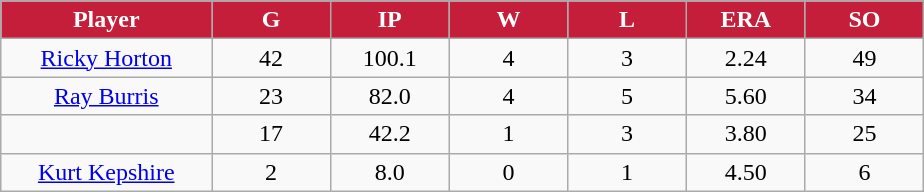<table class="wikitable sortable">
<tr>
<th style="background:#c41e3a;color:white;" width="16%">Player</th>
<th style="background:#c41e3a;color:white;" width="9%">G</th>
<th style="background:#c41e3a;color:white;" width="9%">IP</th>
<th style="background:#c41e3a;color:white;" width="9%">W</th>
<th style="background:#c41e3a;color:white;" width="9%">L</th>
<th style="background:#c41e3a;color:white;" width="9%">ERA</th>
<th style="background:#c41e3a;color:white;" width="9%">SO</th>
</tr>
<tr align="center">
<td><a href='#'>Ricky Horton</a></td>
<td>42</td>
<td>100.1</td>
<td>4</td>
<td>3</td>
<td>2.24</td>
<td>49</td>
</tr>
<tr align=center>
<td><a href='#'>Ray Burris</a></td>
<td>23</td>
<td>82.0</td>
<td>4</td>
<td>5</td>
<td>5.60</td>
<td>34</td>
</tr>
<tr align=center>
<td></td>
<td>17</td>
<td>42.2</td>
<td>1</td>
<td>3</td>
<td>3.80</td>
<td>25</td>
</tr>
<tr align="center">
<td><a href='#'>Kurt Kepshire</a></td>
<td>2</td>
<td>8.0</td>
<td>0</td>
<td>1</td>
<td>4.50</td>
<td>6</td>
</tr>
</table>
